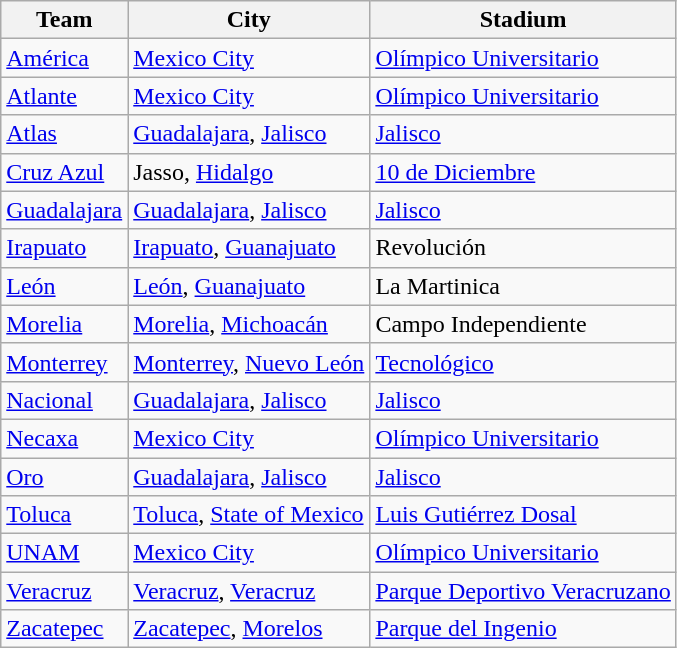<table class="wikitable" class="toccolours sortable">
<tr>
<th>Team</th>
<th>City</th>
<th>Stadium</th>
</tr>
<tr>
<td><a href='#'>América</a></td>
<td><a href='#'>Mexico City</a></td>
<td><a href='#'>Olímpico Universitario</a></td>
</tr>
<tr>
<td><a href='#'>Atlante</a></td>
<td><a href='#'>Mexico City</a></td>
<td><a href='#'>Olímpico Universitario</a></td>
</tr>
<tr>
<td><a href='#'>Atlas</a></td>
<td><a href='#'>Guadalajara</a>, <a href='#'>Jalisco</a></td>
<td><a href='#'>Jalisco</a></td>
</tr>
<tr>
<td><a href='#'>Cruz Azul</a></td>
<td>Jasso, <a href='#'>Hidalgo</a></td>
<td><a href='#'>10 de Diciembre</a></td>
</tr>
<tr>
<td><a href='#'>Guadalajara</a></td>
<td><a href='#'>Guadalajara</a>, <a href='#'>Jalisco</a></td>
<td><a href='#'>Jalisco</a></td>
</tr>
<tr>
<td><a href='#'>Irapuato</a></td>
<td><a href='#'>Irapuato</a>, <a href='#'>Guanajuato</a></td>
<td>Revolución</td>
</tr>
<tr>
<td><a href='#'>León</a></td>
<td><a href='#'>León</a>, <a href='#'>Guanajuato</a></td>
<td>La Martinica</td>
</tr>
<tr>
<td><a href='#'>Morelia</a></td>
<td><a href='#'>Morelia</a>, <a href='#'>Michoacán</a></td>
<td>Campo Independiente</td>
</tr>
<tr>
<td><a href='#'>Monterrey</a></td>
<td><a href='#'>Monterrey</a>, <a href='#'>Nuevo León</a></td>
<td><a href='#'>Tecnológico</a></td>
</tr>
<tr>
<td><a href='#'>Nacional</a></td>
<td><a href='#'>Guadalajara</a>, <a href='#'>Jalisco</a></td>
<td><a href='#'>Jalisco</a></td>
</tr>
<tr>
<td><a href='#'>Necaxa</a></td>
<td><a href='#'>Mexico City</a></td>
<td><a href='#'>Olímpico Universitario</a></td>
</tr>
<tr>
<td><a href='#'>Oro</a></td>
<td><a href='#'>Guadalajara</a>, <a href='#'>Jalisco</a></td>
<td><a href='#'>Jalisco</a></td>
</tr>
<tr>
<td><a href='#'>Toluca</a></td>
<td><a href='#'>Toluca</a>, <a href='#'>State of Mexico</a></td>
<td><a href='#'>Luis Gutiérrez Dosal</a></td>
</tr>
<tr>
<td><a href='#'>UNAM</a></td>
<td><a href='#'>Mexico City</a></td>
<td><a href='#'>Olímpico Universitario</a></td>
</tr>
<tr>
<td><a href='#'>Veracruz</a></td>
<td><a href='#'>Veracruz</a>, <a href='#'>Veracruz</a></td>
<td><a href='#'>Parque Deportivo Veracruzano</a></td>
</tr>
<tr>
<td><a href='#'>Zacatepec</a></td>
<td><a href='#'>Zacatepec</a>, <a href='#'>Morelos</a></td>
<td><a href='#'>Parque del Ingenio</a></td>
</tr>
</table>
